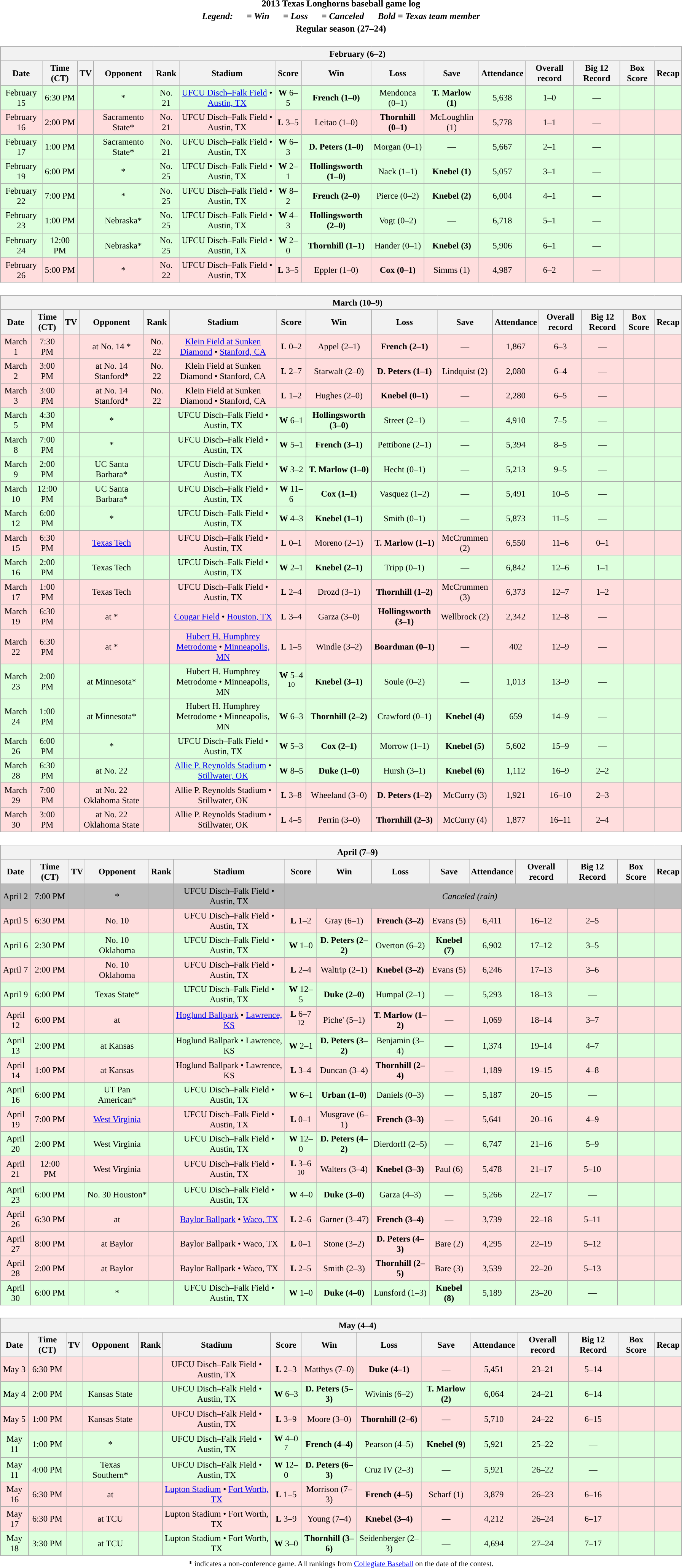<table class="toccolours" width=95% style="margin:1.5em auto; text-align:center;">
<tr>
<th colspan=2>2013 Texas Longhorns baseball game log</th>
</tr>
<tr>
<th colspan=2><em>Legend:       = Win       = Loss       = Canceled      Bold = Texas team member</em></th>
</tr>
<tr>
<th colspan=2>Regular season (27–24)</th>
</tr>
<tr valign="top">
<td><br><table class="wikitable collapsible collapsed" style="margin:auto; font-size:95%; width:100%">
<tr>
<th colspan=15 style="padding-left:4em;">February (6–2)</th>
</tr>
<tr>
<th>Date</th>
<th>Time (CT)</th>
<th>TV</th>
<th>Opponent</th>
<th>Rank</th>
<th>Stadium</th>
<th>Score</th>
<th>Win</th>
<th>Loss</th>
<th>Save</th>
<th>Attendance</th>
<th>Overall record</th>
<th>Big 12 Record</th>
<th>Box Score</th>
<th>Recap</th>
</tr>
<tr bgcolor=ddffdd>
<td>February 15</td>
<td>6:30 PM</td>
<td></td>
<td>*</td>
<td>No. 21</td>
<td><a href='#'>UFCU Disch–Falk Field</a> • <a href='#'>Austin, TX</a></td>
<td><strong>W</strong> 6–5</td>
<td><strong>French (1–0)</strong></td>
<td>Mendonca (0–1)</td>
<td><strong>T. Marlow (1)</strong></td>
<td>5,638</td>
<td>1–0</td>
<td>—</td>
<td></td>
<td></td>
</tr>
<tr bgcolor=ffdddd>
<td>February 16</td>
<td>2:00 PM</td>
<td></td>
<td>Sacramento State*</td>
<td>No. 21</td>
<td>UFCU Disch–Falk Field • Austin, TX</td>
<td><strong>L</strong> 3–5</td>
<td>Leitao (1–0)</td>
<td><strong>Thornhill (0–1)</strong></td>
<td>McLoughlin (1)</td>
<td>5,778</td>
<td>1–1</td>
<td>—</td>
<td></td>
<td></td>
</tr>
<tr bgcolor=ddffdd>
<td>February 17</td>
<td>1:00 PM</td>
<td></td>
<td>Sacramento State*</td>
<td>No. 21</td>
<td>UFCU Disch–Falk Field • Austin, TX</td>
<td><strong>W</strong> 6–3</td>
<td><strong>D. Peters (1–0)</strong></td>
<td>Morgan (0–1)</td>
<td>—</td>
<td>5,667</td>
<td>2–1</td>
<td>—</td>
<td></td>
<td></td>
</tr>
<tr bgcolor=ddffdd>
<td>February 19</td>
<td>6:00 PM</td>
<td></td>
<td>*</td>
<td>No. 25</td>
<td>UFCU Disch–Falk Field • Austin, TX</td>
<td><strong>W</strong> 2–1</td>
<td><strong>Hollingsworth (1–0)</strong></td>
<td>Nack (1–1)</td>
<td><strong>Knebel (1)</strong></td>
<td>5,057</td>
<td>3–1</td>
<td>—</td>
<td></td>
<td></td>
</tr>
<tr bgcolor=ddffdd>
<td>February 22</td>
<td>7:00 PM</td>
<td></td>
<td>*</td>
<td>No. 25</td>
<td>UFCU Disch–Falk Field • Austin, TX</td>
<td><strong>W</strong> 8–2</td>
<td><strong>French (2–0)</strong></td>
<td>Pierce (0–2)</td>
<td><strong>Knebel (2)</strong></td>
<td>6,004</td>
<td>4–1</td>
<td>—</td>
<td></td>
<td></td>
</tr>
<tr bgcolor=ddffdd>
<td>February 23</td>
<td>1:00 PM</td>
<td></td>
<td>Nebraska*</td>
<td>No. 25</td>
<td>UFCU Disch–Falk Field • Austin, TX</td>
<td><strong>W</strong> 4–3</td>
<td><strong>Hollingsworth (2–0)</strong></td>
<td>Vogt (0–2)</td>
<td>—</td>
<td>6,718</td>
<td>5–1</td>
<td>—</td>
<td></td>
<td></td>
</tr>
<tr bgcolor=ddffdd>
<td>February 24</td>
<td>12:00 PM</td>
<td></td>
<td>Nebraska*</td>
<td>No. 25</td>
<td>UFCU Disch–Falk Field • Austin, TX</td>
<td><strong>W</strong> 2–0</td>
<td><strong>Thornhill (1–1)</strong></td>
<td>Hander (0–1)</td>
<td><strong>Knebel (3)</strong></td>
<td>5,906</td>
<td>6–1</td>
<td>—</td>
<td></td>
<td></td>
</tr>
<tr bgcolor=ffdddd>
<td>February 26</td>
<td>5:00 PM</td>
<td></td>
<td>*</td>
<td>No. 22</td>
<td>UFCU Disch–Falk Field • Austin, TX</td>
<td><strong>L</strong> 3–5</td>
<td>Eppler (1–0)</td>
<td><strong>Cox (0–1)</strong></td>
<td>Simms (1)</td>
<td>4,987</td>
<td>6–2</td>
<td>—</td>
<td></td>
<td></td>
</tr>
</table>
</td>
</tr>
<tr>
<td><br><table class="wikitable collapsible collapsed" style="margin:auto; font-size:95%; width:100%">
<tr>
<th colspan=15 style="padding-left:4em;">March (10–9)</th>
</tr>
<tr>
<th>Date</th>
<th>Time (CT)</th>
<th>TV</th>
<th>Opponent</th>
<th>Rank</th>
<th>Stadium</th>
<th>Score</th>
<th>Win</th>
<th>Loss</th>
<th>Save</th>
<th>Attendance</th>
<th>Overall record</th>
<th>Big 12 Record</th>
<th>Box Score</th>
<th>Recap</th>
</tr>
<tr bgcolor=ffdddd>
<td>March 1</td>
<td>7:30 PM</td>
<td></td>
<td>at No. 14 *</td>
<td>No. 22</td>
<td><a href='#'>Klein Field at Sunken Diamond</a> • <a href='#'>Stanford, CA</a></td>
<td><strong>L</strong> 0–2</td>
<td>Appel (2–1)</td>
<td><strong>French (2–1)</strong></td>
<td>—</td>
<td>1,867</td>
<td>6–3</td>
<td>—</td>
<td></td>
<td></td>
</tr>
<tr bgcolor=ffdddd>
<td>March 2</td>
<td>3:00 PM</td>
<td></td>
<td>at No. 14 Stanford*</td>
<td>No. 22</td>
<td>Klein Field at Sunken Diamond • Stanford, CA</td>
<td><strong>L</strong> 2–7</td>
<td>Starwalt (2–0)</td>
<td><strong>D. Peters (1–1)</strong></td>
<td>Lindquist (2)</td>
<td>2,080</td>
<td>6–4</td>
<td>—</td>
<td></td>
<td></td>
</tr>
<tr bgcolor=ffdddd>
<td>March 3</td>
<td>3:00 PM</td>
<td></td>
<td>at No. 14 Stanford*</td>
<td>No. 22</td>
<td>Klein Field at Sunken Diamond • Stanford, CA</td>
<td><strong>L</strong> 1–2</td>
<td>Hughes (2–0)</td>
<td><strong>Knebel (0–1)</strong></td>
<td>—</td>
<td>2,280</td>
<td>6–5</td>
<td>—</td>
<td></td>
<td></td>
</tr>
<tr bgcolor=ddffdd>
<td>March 5</td>
<td>4:30 PM</td>
<td></td>
<td>*</td>
<td></td>
<td>UFCU Disch–Falk Field • Austin, TX</td>
<td><strong>W</strong> 6–1</td>
<td><strong>Hollingsworth (3–0)</strong></td>
<td>Street (2–1)</td>
<td>—</td>
<td>4,910</td>
<td>7–5</td>
<td>—</td>
<td></td>
<td></td>
</tr>
<tr bgcolor=ddffdd>
<td>March 8</td>
<td>7:00 PM</td>
<td></td>
<td>*</td>
<td></td>
<td>UFCU Disch–Falk Field • Austin, TX</td>
<td><strong>W</strong> 5–1</td>
<td><strong>French (3–1)</strong></td>
<td>Pettibone (2–1)</td>
<td>—</td>
<td>5,394</td>
<td>8–5</td>
<td>—</td>
<td></td>
<td></td>
</tr>
<tr bgcolor=ddffdd>
<td>March 9</td>
<td>2:00 PM</td>
<td></td>
<td>UC Santa Barbara*</td>
<td></td>
<td>UFCU Disch–Falk Field • Austin, TX</td>
<td><strong>W</strong> 3–2</td>
<td><strong>T. Marlow (1–0)</strong></td>
<td>Hecht (0–1)</td>
<td>—</td>
<td>5,213</td>
<td>9–5</td>
<td>—</td>
<td></td>
<td></td>
</tr>
<tr bgcolor=ddffdd>
<td>March 10</td>
<td>12:00 PM</td>
<td></td>
<td>UC Santa Barbara*</td>
<td></td>
<td>UFCU Disch–Falk Field • Austin, TX</td>
<td><strong>W</strong> 11–6</td>
<td><strong>Cox (1–1)</strong></td>
<td>Vasquez (1–2)</td>
<td>—</td>
<td>5,491</td>
<td>10–5</td>
<td>—</td>
<td></td>
<td></td>
</tr>
<tr bgcolor=ddffdd>
<td>March 12</td>
<td>6:00 PM</td>
<td></td>
<td>*</td>
<td></td>
<td>UFCU Disch–Falk Field • Austin, TX</td>
<td><strong>W</strong> 4–3</td>
<td><strong>Knebel (1–1)</strong></td>
<td>Smith (0–1)</td>
<td>—</td>
<td>5,873</td>
<td>11–5</td>
<td>—</td>
<td></td>
<td></td>
</tr>
<tr bgcolor=ffdddd>
<td>March 15</td>
<td>6:30 PM</td>
<td></td>
<td><a href='#'>Texas Tech</a></td>
<td></td>
<td>UFCU Disch–Falk Field • Austin, TX</td>
<td><strong>L</strong> 0–1</td>
<td>Moreno (2–1)</td>
<td><strong>T. Marlow (1–1)</strong></td>
<td>McCrummen (2)</td>
<td>6,550</td>
<td>11–6</td>
<td>0–1</td>
<td></td>
<td></td>
</tr>
<tr bgcolor=ddffdd>
<td>March 16</td>
<td>2:00 PM</td>
<td></td>
<td>Texas Tech</td>
<td></td>
<td>UFCU Disch–Falk Field • Austin, TX</td>
<td><strong>W</strong> 2–1</td>
<td><strong>Knebel (2–1)</strong></td>
<td>Tripp (0–1)</td>
<td>—</td>
<td>6,842</td>
<td>12–6</td>
<td>1–1</td>
<td></td>
<td></td>
</tr>
<tr bgcolor=ffdddd>
<td>March 17</td>
<td>1:00 PM</td>
<td></td>
<td>Texas Tech</td>
<td></td>
<td>UFCU Disch–Falk Field • Austin, TX</td>
<td><strong>L</strong> 2–4</td>
<td>Drozd (3–1)</td>
<td><strong>Thornhill (1–2)</strong></td>
<td>McCrummen (3)</td>
<td>6,373</td>
<td>12–7</td>
<td>1–2</td>
<td></td>
<td></td>
</tr>
<tr bgcolor=ffdddd>
<td>March 19</td>
<td>6:30 PM</td>
<td></td>
<td>at *</td>
<td></td>
<td><a href='#'>Cougar Field</a> • <a href='#'>Houston, TX</a></td>
<td><strong>L</strong> 3–4</td>
<td>Garza (3–0)</td>
<td><strong>Hollingsworth (3–1)</strong></td>
<td>Wellbrock (2)</td>
<td>2,342</td>
<td>12–8</td>
<td>—</td>
<td></td>
<td></td>
</tr>
<tr bgcolor=ffdddd>
<td>March 22</td>
<td>6:30 PM</td>
<td></td>
<td>at *</td>
<td></td>
<td><a href='#'>Hubert H. Humphrey Metrodome</a> • <a href='#'>Minneapolis, MN</a></td>
<td><strong>L</strong> 1–5</td>
<td>Windle (3–2)</td>
<td><strong>Boardman (0–1)</strong></td>
<td>—</td>
<td>402</td>
<td>12–9</td>
<td>—</td>
<td></td>
<td></td>
</tr>
<tr bgcolor=ddffdd>
<td>March 23</td>
<td>2:00 PM</td>
<td></td>
<td>at Minnesota*</td>
<td></td>
<td>Hubert H. Humphrey Metrodome • Minneapolis, MN</td>
<td><strong>W</strong> 5–4 <sup>10</sup></td>
<td><strong>Knebel (3–1)</strong></td>
<td>Soule (0–2)</td>
<td>—</td>
<td>1,013</td>
<td>13–9</td>
<td>—</td>
<td></td>
<td></td>
</tr>
<tr bgcolor=ddffdd>
<td>March 24</td>
<td>1:00 PM</td>
<td></td>
<td>at Minnesota*</td>
<td></td>
<td>Hubert H. Humphrey Metrodome • Minneapolis, MN</td>
<td><strong>W</strong> 6–3</td>
<td><strong>Thornhill (2–2)</strong></td>
<td>Crawford (0–1)</td>
<td><strong>Knebel (4)</strong></td>
<td>659</td>
<td>14–9</td>
<td>—</td>
<td></td>
<td></td>
</tr>
<tr bgcolor=ddffdd>
<td>March 26</td>
<td>6:00 PM</td>
<td></td>
<td>*</td>
<td></td>
<td>UFCU Disch–Falk Field • Austin, TX</td>
<td><strong>W</strong> 5–3</td>
<td><strong>Cox (2–1)</strong></td>
<td>Morrow (1–1)</td>
<td><strong>Knebel (5)</strong></td>
<td>5,602</td>
<td>15–9</td>
<td>—</td>
<td></td>
<td></td>
</tr>
<tr bgcolor=ddffdd>
<td>March 28</td>
<td>6:30 PM</td>
<td></td>
<td>at No. 22 </td>
<td></td>
<td><a href='#'>Allie P. Reynolds Stadium</a> • <a href='#'>Stillwater, OK</a></td>
<td><strong>W</strong> 8–5</td>
<td><strong>Duke (1–0)</strong></td>
<td>Hursh (3–1)</td>
<td><strong>Knebel (6)</strong></td>
<td>1,112</td>
<td>16–9</td>
<td>2–2</td>
<td></td>
<td></td>
</tr>
<tr bgcolor=ffdddd>
<td>March 29</td>
<td>7:00 PM</td>
<td></td>
<td>at No. 22 Oklahoma State</td>
<td></td>
<td>Allie P. Reynolds Stadium • Stillwater, OK</td>
<td><strong>L</strong> 3–8</td>
<td>Wheeland (3–0)</td>
<td><strong>D. Peters (1–2)</strong></td>
<td>McCurry (3)</td>
<td>1,921</td>
<td>16–10</td>
<td>2–3</td>
<td></td>
<td></td>
</tr>
<tr bgcolor=ffdddd>
<td>March 30</td>
<td>3:00 PM</td>
<td></td>
<td>at No. 22 Oklahoma State</td>
<td></td>
<td>Allie P. Reynolds Stadium • Stillwater, OK</td>
<td><strong>L</strong> 4–5</td>
<td>Perrin (3–0)</td>
<td><strong>Thornhill (2–3)</strong></td>
<td>McCurry (4)</td>
<td>1,877</td>
<td>16–11</td>
<td>2–4</td>
<td></td>
<td></td>
</tr>
</table>
</td>
</tr>
<tr>
<td><br><table class="wikitable collapsible collapsed" style="margin:auto; font-size:95%; width:100%">
<tr>
<th colspan=15 style="padding-left:4em;">April (7–9)</th>
</tr>
<tr>
<th>Date</th>
<th>Time (CT)</th>
<th>TV</th>
<th>Opponent</th>
<th>Rank</th>
<th>Stadium</th>
<th>Score</th>
<th>Win</th>
<th>Loss</th>
<th>Save</th>
<th>Attendance</th>
<th>Overall record</th>
<th>Big 12 Record</th>
<th>Box Score</th>
<th>Recap</th>
</tr>
<tr bgcolor=bbbbbb>
<td>April 2</td>
<td>7:00 PM</td>
<td></td>
<td>*</td>
<td></td>
<td>UFCU Disch–Falk Field • Austin, TX</td>
<td colspan=8><em>Canceled (rain)</em></td>
<td></td>
</tr>
<tr bgcolor=ffdddd>
<td>April 5</td>
<td>6:30 PM</td>
<td></td>
<td>No. 10 </td>
<td></td>
<td>UFCU Disch–Falk Field • Austin, TX</td>
<td><strong>L</strong> 1–2</td>
<td>Gray (6–1)</td>
<td><strong>French (3–2)</strong></td>
<td>Evans (5)</td>
<td>6,411</td>
<td>16–12</td>
<td>2–5</td>
<td></td>
<td></td>
</tr>
<tr bgcolor=ddffdd>
<td>April 6</td>
<td>2:30 PM</td>
<td></td>
<td>No. 10 Oklahoma</td>
<td></td>
<td>UFCU Disch–Falk Field • Austin, TX</td>
<td><strong>W</strong> 1–0</td>
<td><strong>D. Peters (2–2)</strong></td>
<td>Overton (6–2)</td>
<td><strong>Knebel (7)</strong></td>
<td>6,902</td>
<td>17–12</td>
<td>3–5</td>
<td></td>
<td></td>
</tr>
<tr bgcolor=ffdddd>
<td>April 7</td>
<td>2:00 PM</td>
<td></td>
<td>No. 10 Oklahoma</td>
<td></td>
<td>UFCU Disch–Falk Field • Austin, TX</td>
<td><strong>L</strong> 2–4</td>
<td>Waltrip (2–1)</td>
<td><strong>Knebel (3–2)</strong></td>
<td>Evans (5)</td>
<td>6,246</td>
<td>17–13</td>
<td>3–6</td>
<td></td>
<td></td>
</tr>
<tr bgcolor=ddffdd>
<td>April 9</td>
<td>6:00 PM</td>
<td></td>
<td>Texas State*</td>
<td></td>
<td>UFCU Disch–Falk Field • Austin, TX</td>
<td><strong>W</strong> 12–5</td>
<td><strong>Duke (2–0)</strong></td>
<td>Humpal (2–1)</td>
<td>—</td>
<td>5,293</td>
<td>18–13</td>
<td>—</td>
<td></td>
<td></td>
</tr>
<tr bgcolor=ffdddd>
<td>April 12</td>
<td>6:00 PM</td>
<td></td>
<td>at </td>
<td></td>
<td><a href='#'>Hoglund Ballpark</a> • <a href='#'>Lawrence, KS</a></td>
<td><strong>L</strong> 6–7 <sup>12</sup></td>
<td>Piche' (5–1)</td>
<td><strong>T. Marlow (1–2)</strong></td>
<td>—</td>
<td>1,069</td>
<td>18–14</td>
<td>3–7</td>
<td></td>
<td></td>
</tr>
<tr bgcolor=ddffdd>
<td>April 13</td>
<td>2:00 PM</td>
<td></td>
<td>at Kansas</td>
<td></td>
<td>Hoglund Ballpark • Lawrence, KS</td>
<td><strong>W</strong> 2–1</td>
<td><strong>D. Peters (3–2)</strong></td>
<td>Benjamin (3–4)</td>
<td>—</td>
<td>1,374</td>
<td>19–14</td>
<td>4–7</td>
<td></td>
<td></td>
</tr>
<tr bgcolor=ffdddd>
<td>April 14</td>
<td>1:00 PM</td>
<td></td>
<td>at Kansas</td>
<td></td>
<td>Hoglund Ballpark • Lawrence, KS</td>
<td><strong>L</strong> 3–4</td>
<td>Duncan (3–4)</td>
<td><strong>Thornhill (2–4)</strong></td>
<td>—</td>
<td>1,189</td>
<td>19–15</td>
<td>4–8</td>
<td></td>
<td></td>
</tr>
<tr bgcolor=ddffdd>
<td>April 16</td>
<td>6:00 PM</td>
<td></td>
<td>UT Pan American*</td>
<td></td>
<td>UFCU Disch–Falk Field • Austin, TX</td>
<td><strong>W</strong> 6–1</td>
<td><strong>Urban (1–0)</strong></td>
<td>Daniels (0–3)</td>
<td>—</td>
<td>5,187</td>
<td>20–15</td>
<td>—</td>
<td></td>
<td></td>
</tr>
<tr bgcolor=ffdddd>
<td>April 19</td>
<td>7:00 PM</td>
<td></td>
<td><a href='#'>West Virginia</a></td>
<td></td>
<td>UFCU Disch–Falk Field • Austin, TX</td>
<td><strong>L</strong> 0–1</td>
<td>Musgrave (6–1)</td>
<td><strong>French (3–3)</strong></td>
<td>—</td>
<td>5,641</td>
<td>20–16</td>
<td>4–9</td>
<td></td>
<td></td>
</tr>
<tr bgcolor=ddffdd>
<td>April 20</td>
<td>2:00 PM</td>
<td></td>
<td>West Virginia</td>
<td></td>
<td>UFCU Disch–Falk Field • Austin, TX</td>
<td><strong>W</strong> 12–0</td>
<td><strong>D. Peters (4–2)</strong></td>
<td>Dierdorff (2–5)</td>
<td>—</td>
<td>6,747</td>
<td>21–16</td>
<td>5–9</td>
<td></td>
<td></td>
</tr>
<tr bgcolor=ffdddd>
<td>April 21</td>
<td>12:00 PM</td>
<td></td>
<td>West Virginia</td>
<td></td>
<td>UFCU Disch–Falk Field • Austin, TX</td>
<td><strong>L</strong> 3–6 <sup>10</sup></td>
<td>Walters (3–4)</td>
<td><strong>Knebel (3–3)</strong></td>
<td>Paul (6)</td>
<td>5,478</td>
<td>21–17</td>
<td>5–10</td>
<td></td>
<td></td>
</tr>
<tr bgcolor=ddffdd>
<td>April 23</td>
<td>6:00 PM</td>
<td></td>
<td>No. 30 Houston*</td>
<td></td>
<td>UFCU Disch–Falk Field • Austin, TX</td>
<td><strong>W</strong> 4–0</td>
<td><strong>Duke (3–0)</strong></td>
<td>Garza (4–3)</td>
<td>—</td>
<td>5,266</td>
<td>22–17</td>
<td>—</td>
<td></td>
<td></td>
</tr>
<tr bgcolor=ffdddd>
<td>April 26</td>
<td>6:30 PM</td>
<td></td>
<td>at </td>
<td></td>
<td><a href='#'>Baylor Ballpark</a> • <a href='#'>Waco, TX</a></td>
<td><strong>L</strong> 2–6</td>
<td>Garner (3–47)</td>
<td><strong>French (3–4)</strong></td>
<td>—</td>
<td>3,739</td>
<td>22–18</td>
<td>5–11</td>
<td></td>
<td></td>
</tr>
<tr bgcolor=ffdddd>
<td>April 27</td>
<td>8:00 PM</td>
<td></td>
<td>at Baylor</td>
<td></td>
<td>Baylor Ballpark • Waco, TX</td>
<td><strong>L</strong> 0–1</td>
<td>Stone (3–2)</td>
<td><strong>D. Peters (4–3)</strong></td>
<td>Bare (2)</td>
<td>4,295</td>
<td>22–19</td>
<td>5–12</td>
<td></td>
<td></td>
</tr>
<tr bgcolor=ffdddd>
<td>April 28</td>
<td>2:00 PM</td>
<td></td>
<td>at Baylor</td>
<td></td>
<td>Baylor Ballpark • Waco, TX</td>
<td><strong>L</strong> 2–5</td>
<td>Smith (2–3)</td>
<td><strong>Thornhill (2–5)</strong></td>
<td>Bare (3)</td>
<td>3,539</td>
<td>22–20</td>
<td>5–13</td>
<td></td>
<td></td>
</tr>
<tr bgcolor=ddffdd>
<td>April 30</td>
<td>6:00 PM</td>
<td></td>
<td>*</td>
<td></td>
<td>UFCU Disch–Falk Field • Austin, TX</td>
<td><strong>W</strong> 1–0</td>
<td><strong>Duke (4–0)</strong></td>
<td>Lunsford (1–3)</td>
<td><strong>Knebel (8)</strong></td>
<td>5,189</td>
<td>23–20</td>
<td>—</td>
<td></td>
<td></td>
</tr>
</table>
</td>
</tr>
<tr>
<td><br><table class="wikitable collapsible collapsed" style="margin:auto; font-size:95%; width:100%">
<tr>
<th colspan=15 style="padding-left:4em;">May (4–4)</th>
</tr>
<tr>
<th>Date</th>
<th>Time (CT)</th>
<th>TV</th>
<th>Opponent</th>
<th>Rank</th>
<th>Stadium</th>
<th>Score</th>
<th>Win</th>
<th>Loss</th>
<th>Save</th>
<th>Attendance</th>
<th>Overall record</th>
<th>Big 12 Record</th>
<th>Box Score</th>
<th>Recap</th>
</tr>
<tr bgcolor=ffdddd>
<td>May 3</td>
<td>6:30 PM</td>
<td></td>
<td></td>
<td></td>
<td>UFCU Disch–Falk Field • Austin, TX</td>
<td><strong>L</strong> 2–3</td>
<td>Matthys (7–0)</td>
<td><strong>Duke (4–1)</strong></td>
<td>—</td>
<td>5,451</td>
<td>23–21</td>
<td>5–14</td>
<td></td>
<td></td>
</tr>
<tr bgcolor=ddffdd>
<td>May 4</td>
<td>2:00 PM</td>
<td></td>
<td>Kansas State</td>
<td></td>
<td>UFCU Disch–Falk Field • Austin, TX</td>
<td><strong>W</strong> 6–3</td>
<td><strong>D. Peters (5–3)</strong></td>
<td>Wivinis (6–2)</td>
<td><strong>T. Marlow (2)</strong></td>
<td>6,064</td>
<td>24–21</td>
<td>6–14</td>
<td></td>
<td></td>
</tr>
<tr bgcolor=ffdddd>
<td>May 5</td>
<td>1:00 PM</td>
<td></td>
<td>Kansas State</td>
<td></td>
<td>UFCU Disch–Falk Field • Austin, TX</td>
<td><strong>L</strong> 3–9</td>
<td>Moore (3–0)</td>
<td><strong>Thornhill (2–6)</strong></td>
<td>—</td>
<td>5,710</td>
<td>24–22</td>
<td>6–15</td>
<td></td>
<td></td>
</tr>
<tr bgcolor=ddffdd>
<td>May 11</td>
<td>1:00 PM</td>
<td></td>
<td>*</td>
<td></td>
<td>UFCU Disch–Falk Field • Austin, TX</td>
<td><strong>W</strong> 4–0 <sup>7</sup></td>
<td><strong>French (4–4)</strong></td>
<td>Pearson (4–5)</td>
<td><strong>Knebel (9)</strong></td>
<td>5,921</td>
<td>25–22</td>
<td>—</td>
<td></td>
<td></td>
</tr>
<tr bgcolor=ddffdd>
<td>May 11</td>
<td>4:00 PM</td>
<td></td>
<td>Texas Southern*</td>
<td></td>
<td>UFCU Disch–Falk Field • Austin, TX</td>
<td><strong>W</strong> 12–0</td>
<td><strong>D. Peters (6–3)</strong></td>
<td>Cruz IV (2–3)</td>
<td>—</td>
<td>5,921</td>
<td>26–22</td>
<td>—</td>
<td></td>
<td></td>
</tr>
<tr bgcolor=ffdddd>
<td>May 16</td>
<td>6:30 PM</td>
<td></td>
<td>at </td>
<td></td>
<td><a href='#'>Lupton Stadium</a> • <a href='#'>Fort Worth, TX</a></td>
<td><strong>L</strong> 1–5</td>
<td>Morrison (7–3)</td>
<td><strong>French (4–5)</strong></td>
<td>Scharf (1)</td>
<td>3,879</td>
<td>26–23</td>
<td>6–16</td>
<td></td>
<td></td>
</tr>
<tr bgcolor=ffdddd>
<td>May 17</td>
<td>6:30 PM</td>
<td></td>
<td>at TCU</td>
<td></td>
<td>Lupton Stadium • Fort Worth, TX</td>
<td><strong>L</strong> 3–9</td>
<td>Young (7–4)</td>
<td><strong>Knebel (3–4)</strong></td>
<td>—</td>
<td>4,212</td>
<td>26–24</td>
<td>6–17</td>
<td></td>
<td></td>
</tr>
<tr bgcolor=ddffdd>
<td>May 18</td>
<td>3:30 PM</td>
<td></td>
<td>at TCU</td>
<td></td>
<td>Lupton Stadium • Fort Worth, TX</td>
<td><strong>W</strong> 3–0</td>
<td><strong>Thornhill (3–6)</strong></td>
<td>Seidenberger (2–3)</td>
<td>—</td>
<td>4,694</td>
<td>27–24</td>
<td>7–17</td>
<td></td>
<td></td>
</tr>
</table>
</td>
</tr>
<tr>
<td><div> <small>* indicates a non-conference game. All rankings from <a href='#'>Collegiate Baseball</a> on the date of the contest.</small></div></td>
</tr>
</table>
